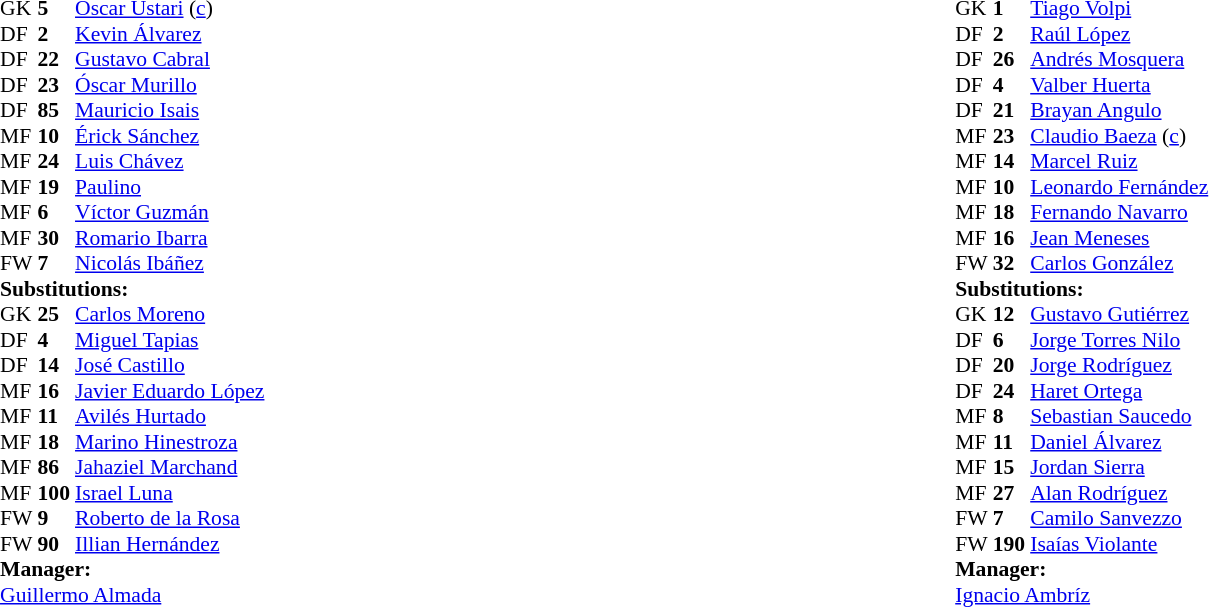<table width=100%>
<tr>
<td valign=top width=50%><br><table style="font-size:90%" cellspacing=0 cellpadding=0 align=center>
<tr>
<th width=25></th>
<th width=25></th>
</tr>
<tr>
<td>GK</td>
<td><strong>5</strong></td>
<td> <a href='#'>Oscar Ustari</a> (<a href='#'>c</a>)</td>
</tr>
<tr>
<td>DF</td>
<td><strong>2</strong></td>
<td> <a href='#'>Kevin Álvarez</a></td>
</tr>
<tr>
<td>DF</td>
<td><strong>22</strong></td>
<td> <a href='#'>Gustavo Cabral</a></td>
<td></td>
</tr>
<tr>
<td>DF</td>
<td><strong>23</strong></td>
<td> <a href='#'>Óscar Murillo</a></td>
</tr>
<tr>
<td>DF</td>
<td><strong>85</strong></td>
<td> <a href='#'>Mauricio Isais</a></td>
</tr>
<tr>
<td>MF</td>
<td><strong>10</strong></td>
<td> <a href='#'>Érick Sánchez</a></td>
</tr>
<tr>
<td>MF</td>
<td><strong>24</strong></td>
<td> <a href='#'>Luis Chávez</a></td>
<td></td>
<td></td>
</tr>
<tr>
<td>MF</td>
<td><strong>19</strong></td>
<td> <a href='#'>Paulino</a></td>
<td></td>
<td></td>
</tr>
<tr>
<td>MF</td>
<td><strong>6</strong></td>
<td> <a href='#'>Víctor Guzmán</a></td>
<td></td>
<td></td>
</tr>
<tr>
<td>MF</td>
<td><strong>30</strong></td>
<td> <a href='#'>Romario Ibarra</a></td>
<td></td>
<td></td>
</tr>
<tr>
<td>FW</td>
<td><strong>7</strong></td>
<td> <a href='#'>Nicolás Ibáñez</a></td>
<td></td>
<td></td>
</tr>
<tr>
<td colspan=3><strong>Substitutions:</strong></td>
</tr>
<tr>
<td>GK</td>
<td><strong>25</strong></td>
<td> <a href='#'>Carlos Moreno</a></td>
</tr>
<tr>
<td>DF</td>
<td><strong>4</strong></td>
<td> <a href='#'>Miguel Tapias</a></td>
</tr>
<tr>
<td>DF</td>
<td><strong>14</strong></td>
<td> <a href='#'>José Castillo</a></td>
</tr>
<tr>
<td>MF</td>
<td><strong>16</strong></td>
<td> <a href='#'>Javier Eduardo López</a></td>
<td></td>
<td></td>
</tr>
<tr>
<td>MF</td>
<td><strong>11</strong></td>
<td> <a href='#'>Avilés Hurtado</a></td>
<td></td>
<td></td>
</tr>
<tr>
<td>MF</td>
<td><strong>18</strong></td>
<td> <a href='#'>Marino Hinestroza</a></td>
<td></td>
<td></td>
</tr>
<tr>
<td>MF</td>
<td><strong>86</strong></td>
<td> <a href='#'>Jahaziel Marchand</a></td>
</tr>
<tr>
<td>MF</td>
<td><strong>100</strong></td>
<td> <a href='#'>Israel Luna</a></td>
<td></td>
<td></td>
</tr>
<tr>
<td>FW</td>
<td><strong>9</strong></td>
<td> <a href='#'>Roberto de la Rosa</a></td>
<td></td>
<td></td>
</tr>
<tr>
<td>FW</td>
<td><strong>90</strong></td>
<td> <a href='#'>Illian Hernández</a></td>
</tr>
<tr>
<td colspan=3><strong>Manager:</strong></td>
</tr>
<tr>
<td colspan=4> <a href='#'>Guillermo Almada</a></td>
</tr>
</table>
</td>
<td valign=top></td>
<td valign=top width=50%><br><table style="font-size:90%" cellspacing=0 cellpadding=0 align=center>
<tr>
<th width=25></th>
<th width=25></th>
</tr>
<tr>
<td>GK</td>
<td><strong>1</strong></td>
<td> <a href='#'>Tiago Volpi</a></td>
</tr>
<tr>
<td>DF</td>
<td><strong>2</strong></td>
<td> <a href='#'>Raúl López</a></td>
<td></td>
<td></td>
</tr>
<tr>
<td>DF</td>
<td><strong>26</strong></td>
<td> <a href='#'>Andrés Mosquera</a></td>
</tr>
<tr>
<td>DF</td>
<td><strong>4</strong></td>
<td> <a href='#'>Valber Huerta</a></td>
</tr>
<tr>
<td>DF</td>
<td><strong>21</strong></td>
<td> <a href='#'>Brayan Angulo</a></td>
<td></td>
<td></td>
</tr>
<tr>
<td>MF</td>
<td><strong>23</strong></td>
<td> <a href='#'>Claudio Baeza</a> (<a href='#'>c</a>)</td>
<td></td>
<td></td>
</tr>
<tr>
<td>MF</td>
<td><strong>14</strong></td>
<td> <a href='#'>Marcel Ruiz</a></td>
</tr>
<tr>
<td>MF</td>
<td><strong>10</strong></td>
<td> <a href='#'>Leonardo Fernández</a></td>
<td></td>
<td></td>
</tr>
<tr>
<td>MF</td>
<td><strong>18</strong></td>
<td> <a href='#'>Fernando Navarro</a></td>
<td></td>
<td></td>
</tr>
<tr>
<td>MF</td>
<td><strong>16</strong></td>
<td> <a href='#'>Jean Meneses</a></td>
<td></td>
</tr>
<tr>
<td>FW</td>
<td><strong>32</strong></td>
<td> <a href='#'>Carlos González</a></td>
</tr>
<tr>
<td colspan=3><strong>Substitutions:</strong></td>
</tr>
<tr>
<td>GK</td>
<td><strong>12</strong></td>
<td> <a href='#'>Gustavo Gutiérrez</a></td>
</tr>
<tr>
<td>DF</td>
<td><strong>6</strong></td>
<td> <a href='#'>Jorge Torres Nilo</a></td>
</tr>
<tr>
<td>DF</td>
<td><strong>20</strong></td>
<td> <a href='#'>Jorge Rodríguez</a></td>
<td></td>
<td></td>
</tr>
<tr>
<td>DF</td>
<td><strong>24</strong></td>
<td> <a href='#'>Haret Ortega</a></td>
<td></td>
<td></td>
</tr>
<tr>
<td>MF</td>
<td><strong>8</strong></td>
<td> <a href='#'>Sebastian Saucedo</a></td>
</tr>
<tr>
<td>MF</td>
<td><strong>11</strong></td>
<td> <a href='#'>Daniel Álvarez</a></td>
<td></td>
<td></td>
</tr>
<tr>
<td>MF</td>
<td><strong>15</strong></td>
<td> <a href='#'>Jordan Sierra</a></td>
</tr>
<tr>
<td>MF</td>
<td><strong>27</strong></td>
<td> <a href='#'>Alan Rodríguez</a></td>
<td></td>
<td></td>
</tr>
<tr>
<td>FW</td>
<td><strong>7</strong></td>
<td> <a href='#'>Camilo Sanvezzo</a></td>
<td></td>
<td></td>
</tr>
<tr>
<td>FW</td>
<td><strong>190</strong></td>
<td> <a href='#'>Isaías Violante</a></td>
</tr>
<tr>
<td colspan=3><strong>Manager:</strong></td>
</tr>
<tr>
<td colspan=4> <a href='#'>Ignacio Ambríz</a></td>
</tr>
</table>
</td>
</tr>
</table>
